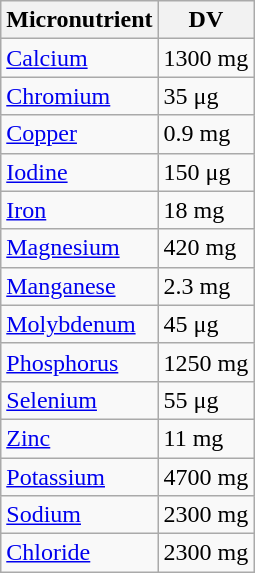<table class="wikitable">
<tr>
<th>Micronutrient</th>
<th>DV</th>
</tr>
<tr>
<td><a href='#'>Calcium</a></td>
<td>1300 mg</td>
</tr>
<tr>
<td><a href='#'>Chromium</a></td>
<td>35 μg</td>
</tr>
<tr>
<td><a href='#'>Copper</a></td>
<td>0.9 mg</td>
</tr>
<tr>
<td><a href='#'>Iodine</a></td>
<td>150 μg</td>
</tr>
<tr>
<td><a href='#'>Iron</a></td>
<td>18 mg</td>
</tr>
<tr>
<td><a href='#'>Magnesium</a></td>
<td>420 mg</td>
</tr>
<tr>
<td><a href='#'>Manganese</a></td>
<td>2.3 mg</td>
</tr>
<tr>
<td><a href='#'>Molybdenum</a></td>
<td>45 μg</td>
</tr>
<tr>
<td><a href='#'>Phosphorus</a></td>
<td>1250 mg</td>
</tr>
<tr>
<td><a href='#'>Selenium</a></td>
<td>55 μg</td>
</tr>
<tr>
<td><a href='#'>Zinc</a></td>
<td>11 mg</td>
</tr>
<tr>
<td><a href='#'>Potassium</a></td>
<td>4700 mg</td>
</tr>
<tr>
<td><a href='#'>Sodium</a></td>
<td>2300 mg</td>
</tr>
<tr>
<td><a href='#'>Chloride</a></td>
<td>2300 mg</td>
</tr>
</table>
